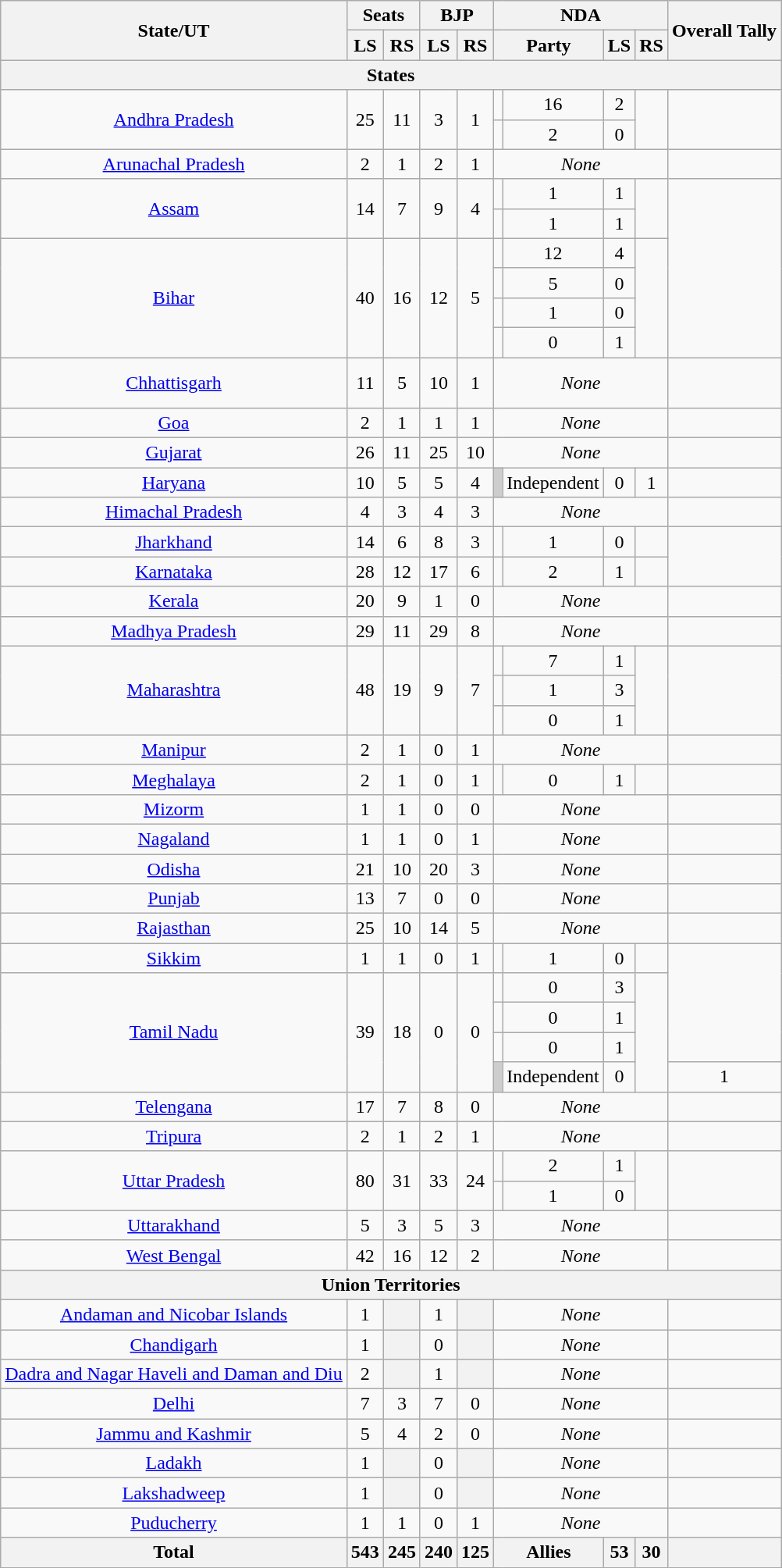<table class="wikitable sortable" style="text-align:center">
<tr>
<th rowspan=2>State/UT</th>
<th colspan=2>Seats</th>
<th colspan=2>BJP</th>
<th Colspan=4>NDA</th>
<th rowspan=2>Overall Tally</th>
</tr>
<tr>
<th>LS</th>
<th>RS</th>
<th>LS</th>
<th>RS</th>
<th colspan=2>Party</th>
<th>LS</th>
<th>RS</th>
</tr>
<tr>
<th Colspan=10>States</th>
</tr>
<tr>
<td rowspan=2><a href='#'>Andhra Pradesh</a></td>
<td rowspan=2>25</td>
<td rowspan=2>11</td>
<td rowspan=2>3</td>
<td rowspan=2>1</td>
<td></td>
<td>16</td>
<td>2</td>
<td rowspan=2> <br></td>
</tr>
<tr>
<td></td>
<td>2</td>
<td>0</td>
</tr>
<tr>
<td><a href='#'>Arunachal Pradesh</a></td>
<td>2</td>
<td>1</td>
<td>2</td>
<td>1</td>
<td Colspan="4"><em>None</em></td>
<td><br></td>
</tr>
<tr>
<td rowspan=2><a href='#'>Assam</a></td>
<td rowspan=2>14</td>
<td rowspan=2>7</td>
<td rowspan=2>9</td>
<td rowspan=2>4</td>
<td></td>
<td>1</td>
<td>1</td>
<td rowspan=2> <br> </td>
</tr>
<tr>
<td></td>
<td>1</td>
<td>1</td>
</tr>
<tr>
<td rowspan=4><a href='#'>Bihar</a></td>
<td rowspan=4>40</td>
<td rowspan=4>16</td>
<td rowspan=4>12</td>
<td rowspan=4>5</td>
<td></td>
<td>12</td>
<td>4</td>
<td rowspan=4> <br> </td>
</tr>
<tr>
<td></td>
<td>5</td>
<td>0</td>
</tr>
<tr>
<td></td>
<td>1</td>
<td>0</td>
</tr>
<tr>
<td></td>
<td>0</td>
<td>1</td>
</tr>
<tr>
<td><a href='#'>Chhattisgarh</a></td>
<td>11</td>
<td>5</td>
<td>10</td>
<td>1</td>
<td Colspan="4"><em>None</em></td>
<td><br><br> </td>
</tr>
<tr>
<td><a href='#'>Goa</a></td>
<td>2</td>
<td>1</td>
<td>1</td>
<td>1</td>
<td Colspan="4"><em>None</em></td>
<td><br> </td>
</tr>
<tr>
<td><a href='#'>Gujarat</a></td>
<td>26</td>
<td>11</td>
<td>25</td>
<td>10</td>
<td Colspan="4"><em>None</em></td>
<td><br> </td>
</tr>
<tr>
<td><a href='#'>Haryana</a></td>
<td>10</td>
<td>5</td>
<td>5</td>
<td>4</td>
<td bgcolor=#CDCDCD></td>
<td>Independent</td>
<td>0</td>
<td>1</td>
<td><br> </td>
</tr>
<tr>
<td><a href='#'>Himachal Pradesh</a></td>
<td>4</td>
<td>3</td>
<td>4</td>
<td>3</td>
<td Colspan="4"><em>None</em></td>
<td><br> </td>
</tr>
<tr>
<td><a href='#'>Jharkhand</a></td>
<td>14</td>
<td>6</td>
<td>8</td>
<td>3</td>
<td></td>
<td>1</td>
<td>0</td>
<td><br></td>
</tr>
<tr>
<td><a href='#'>Karnataka</a></td>
<td>28</td>
<td>12</td>
<td>17</td>
<td>6</td>
<td></td>
<td>2</td>
<td>1</td>
<td><br></td>
</tr>
<tr>
<td><a href='#'>Kerala</a></td>
<td>20</td>
<td>9</td>
<td>1</td>
<td>0</td>
<td Colspan="4"><em>None</em></td>
<td><br></td>
</tr>
<tr>
<td><a href='#'>Madhya Pradesh</a></td>
<td>29</td>
<td>11</td>
<td>29</td>
<td>8</td>
<td Colspan="4"><em>None</em></td>
<td><br></td>
</tr>
<tr>
<td rowspan=3><a href='#'>Maharashtra</a></td>
<td rowspan=3>48</td>
<td rowspan=3>19</td>
<td rowspan=3>9</td>
<td rowspan=3>7</td>
<td></td>
<td>7</td>
<td>1</td>
<td rowspan=3><br></td>
</tr>
<tr>
<td></td>
<td>1</td>
<td>3</td>
</tr>
<tr>
<td></td>
<td>0</td>
<td>1</td>
</tr>
<tr>
<td><a href='#'>Manipur</a></td>
<td>2</td>
<td>1</td>
<td>0</td>
<td>1</td>
<td Colspan="4"><em>None</em></td>
<td><br></td>
</tr>
<tr>
<td><a href='#'>Meghalaya</a></td>
<td>2</td>
<td>1</td>
<td>0</td>
<td>1</td>
<td></td>
<td>0</td>
<td>1</td>
<td><br></td>
</tr>
<tr>
<td><a href='#'>Mizorm</a></td>
<td>1</td>
<td>1</td>
<td>0</td>
<td>0</td>
<td Colspan="4"><em>None</em></td>
<td><br></td>
</tr>
<tr>
<td><a href='#'>Nagaland</a></td>
<td>1</td>
<td>1</td>
<td>0</td>
<td>1</td>
<td Colspan="4"><em>None</em></td>
<td><br></td>
</tr>
<tr>
<td><a href='#'>Odisha</a></td>
<td>21</td>
<td>10</td>
<td>20</td>
<td>3</td>
<td Colspan="4"><em>None</em></td>
<td><br></td>
</tr>
<tr>
<td><a href='#'>Punjab</a></td>
<td>13</td>
<td>7</td>
<td>0</td>
<td>0</td>
<td Colspan="4"><em>None</em></td>
<td><br></td>
</tr>
<tr>
<td><a href='#'>Rajasthan</a></td>
<td>25</td>
<td>10</td>
<td>14</td>
<td>5</td>
<td Colspan="4"><em>None</em></td>
<td><br></td>
</tr>
<tr>
<td><a href='#'>Sikkim</a></td>
<td>1</td>
<td>1</td>
<td>0</td>
<td>1</td>
<td></td>
<td>1</td>
<td>0</td>
<td><br></td>
</tr>
<tr>
<td Rowspan=4><a href='#'>Tamil Nadu</a></td>
<td Rowspan=4>39</td>
<td Rowspan=4>18</td>
<td Rowspan=4>0</td>
<td Rowspan=4>0</td>
<td></td>
<td>0</td>
<td>3</td>
<td Rowspan=4><br></td>
</tr>
<tr>
<td></td>
<td>0</td>
<td>1</td>
</tr>
<tr>
<td></td>
<td>0</td>
<td>1</td>
</tr>
<tr>
<td bgcolor=#CDCDCD></td>
<td>Independent</td>
<td>0</td>
<td>1</td>
</tr>
<tr>
<td><a href='#'>Telengana</a></td>
<td>17</td>
<td>7</td>
<td>8</td>
<td>0</td>
<td Colspan="4"><em>None</em></td>
<td><br></td>
</tr>
<tr>
<td><a href='#'>Tripura</a></td>
<td>2</td>
<td>1</td>
<td>2</td>
<td>1</td>
<td Colspan="4"><em>None</em></td>
<td><br></td>
</tr>
<tr>
<td rowspan=2><a href='#'>Uttar Pradesh</a></td>
<td rowspan=2>80</td>
<td rowspan=2>31</td>
<td rowspan=2>33</td>
<td rowspan=2>24</td>
<td></td>
<td>2</td>
<td>1</td>
<td rowspan=2><br></td>
</tr>
<tr>
<td></td>
<td>1</td>
<td>0</td>
</tr>
<tr>
<td><a href='#'>Uttarakhand</a></td>
<td>5</td>
<td>3</td>
<td>5</td>
<td>3</td>
<td Colspan="4"><em>None</em></td>
<td><br></td>
</tr>
<tr>
<td><a href='#'>West Bengal</a></td>
<td>42</td>
<td>16</td>
<td>12</td>
<td>2</td>
<td Colspan="4"><em>None</em></td>
<td><br></td>
</tr>
<tr>
<th Colspan=10>Union Territories</th>
</tr>
<tr>
<td><a href='#'>Andaman and Nicobar Islands</a></td>
<td>1</td>
<th></th>
<td>1</td>
<th></th>
<td Colspan="4"><em>None</em></td>
<td></td>
</tr>
<tr>
<td><a href='#'>Chandigarh</a></td>
<td>1</td>
<th></th>
<td>0</td>
<th></th>
<td Colspan="4"><em>None</em></td>
<td></td>
</tr>
<tr>
<td><a href='#'>Dadra and Nagar Haveli and Daman and Diu</a></td>
<td>2</td>
<th></th>
<td>1</td>
<th></th>
<td Colspan="4"><em>None</em></td>
<td></td>
</tr>
<tr>
<td><a href='#'>Delhi</a></td>
<td>7</td>
<td>3</td>
<td>7</td>
<td>0</td>
<td Colspan="4"><em>None</em></td>
<td><br> </td>
</tr>
<tr>
<td><a href='#'>Jammu and Kashmir</a></td>
<td>5</td>
<td>4</td>
<td>2</td>
<td>0</td>
<td Colspan="4"><em>None</em></td>
<td><br> </td>
</tr>
<tr>
<td><a href='#'>Ladakh</a></td>
<td>1</td>
<th></th>
<td>0</td>
<th></th>
<td Colspan="4"><em>None</em></td>
<td></td>
</tr>
<tr>
<td><a href='#'>Lakshadweep</a></td>
<td>1</td>
<th></th>
<td>0</td>
<th></th>
<td Colspan="4"><em>None</em></td>
<td></td>
</tr>
<tr>
<td><a href='#'>Puducherry</a></td>
<td>1</td>
<td>1</td>
<td>0</td>
<td>1</td>
<td Colspan="4"><em>None</em></td>
<td><br></td>
</tr>
<tr>
<th>Total</th>
<th>543</th>
<th>245</th>
<th>240</th>
<th>125</th>
<th Colspan=2>Allies</th>
<th>53</th>
<th>30</th>
<th><br> </th>
</tr>
</table>
